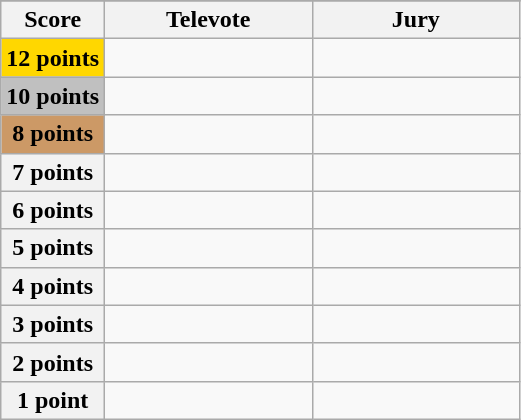<table class="wikitable">
<tr>
</tr>
<tr>
<th scope="col" width="20%">Score</th>
<th scope="col" width="40%">Televote</th>
<th scope="col" width="40%">Jury</th>
</tr>
<tr>
<th scope="row" style="background:gold">12 points</th>
<td></td>
<td></td>
</tr>
<tr>
<th scope="row" style="background:silver">10 points</th>
<td></td>
<td></td>
</tr>
<tr>
<th scope="row" style="background:#CC9966">8 points</th>
<td></td>
<td></td>
</tr>
<tr>
<th scope="row">7 points</th>
<td></td>
<td></td>
</tr>
<tr>
<th scope="row">6 points</th>
<td></td>
<td></td>
</tr>
<tr>
<th scope="row">5 points</th>
<td></td>
<td></td>
</tr>
<tr>
<th scope="row">4 points</th>
<td></td>
<td></td>
</tr>
<tr>
<th scope="row">3 points</th>
<td></td>
<td></td>
</tr>
<tr>
<th scope="row">2 points</th>
<td></td>
<td></td>
</tr>
<tr>
<th scope="row">1 point</th>
<td></td>
<td></td>
</tr>
</table>
